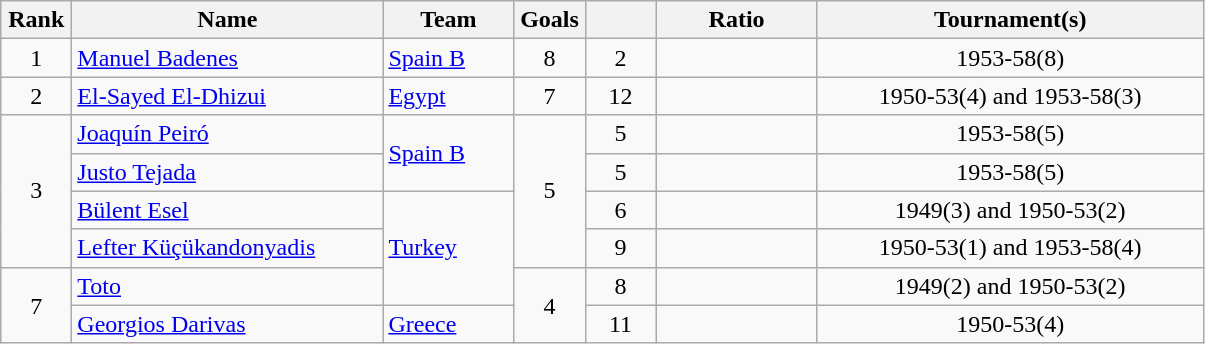<table class="wikitable" style="text-align: center;">
<tr>
<th style="width: 40px;">Rank</th>
<th style="width: 200px;">Name</th>
<th style="width: 80px;">Team</th>
<th style="width: 40px;">Goals</th>
<th style="width: 40px;"></th>
<th style="width: 100px;">Ratio</th>
<th style="width: 250px;">Tournament(s)</th>
</tr>
<tr>
<td>1</td>
<td align="left"> <a href='#'>Manuel Badenes</a></td>
<td align="left"><a href='#'>Spain B</a></td>
<td>8</td>
<td>2</td>
<td></td>
<td>1953-58(8)</td>
</tr>
<tr>
<td>2</td>
<td align="left"> <a href='#'>El-Sayed El-Dhizui</a></td>
<td align="left"><a href='#'>Egypt</a></td>
<td>7</td>
<td>12</td>
<td></td>
<td>1950-53(4) and 1953-58(3)</td>
</tr>
<tr>
<td rowspan="4">3</td>
<td align="left"> <a href='#'>Joaquín Peiró</a></td>
<td rowspan="2" align="left"><a href='#'>Spain B</a></td>
<td rowspan="4">5</td>
<td>5</td>
<td></td>
<td>1953-58(5)</td>
</tr>
<tr>
<td align="left"> <a href='#'>Justo Tejada</a></td>
<td>5</td>
<td></td>
<td>1953-58(5)</td>
</tr>
<tr>
<td align="left"> <a href='#'>Bülent Esel</a></td>
<td rowspan="3" align="left"><a href='#'>Turkey</a></td>
<td>6</td>
<td></td>
<td>1949(3) and 1950-53(2)</td>
</tr>
<tr>
<td align="left"> <a href='#'>Lefter Küçükandonyadis</a></td>
<td>9</td>
<td></td>
<td>1950-53(1) and 1953-58(4)</td>
</tr>
<tr>
<td rowspan="2">7</td>
<td align="left"> <a href='#'>Toto</a></td>
<td rowspan="2">4</td>
<td>8</td>
<td></td>
<td>1949(2) and 1950-53(2)</td>
</tr>
<tr>
<td align="left"> <a href='#'>Georgios Darivas</a></td>
<td align="left"><a href='#'>Greece</a></td>
<td>11</td>
<td></td>
<td>1950-53(4)</td>
</tr>
</table>
